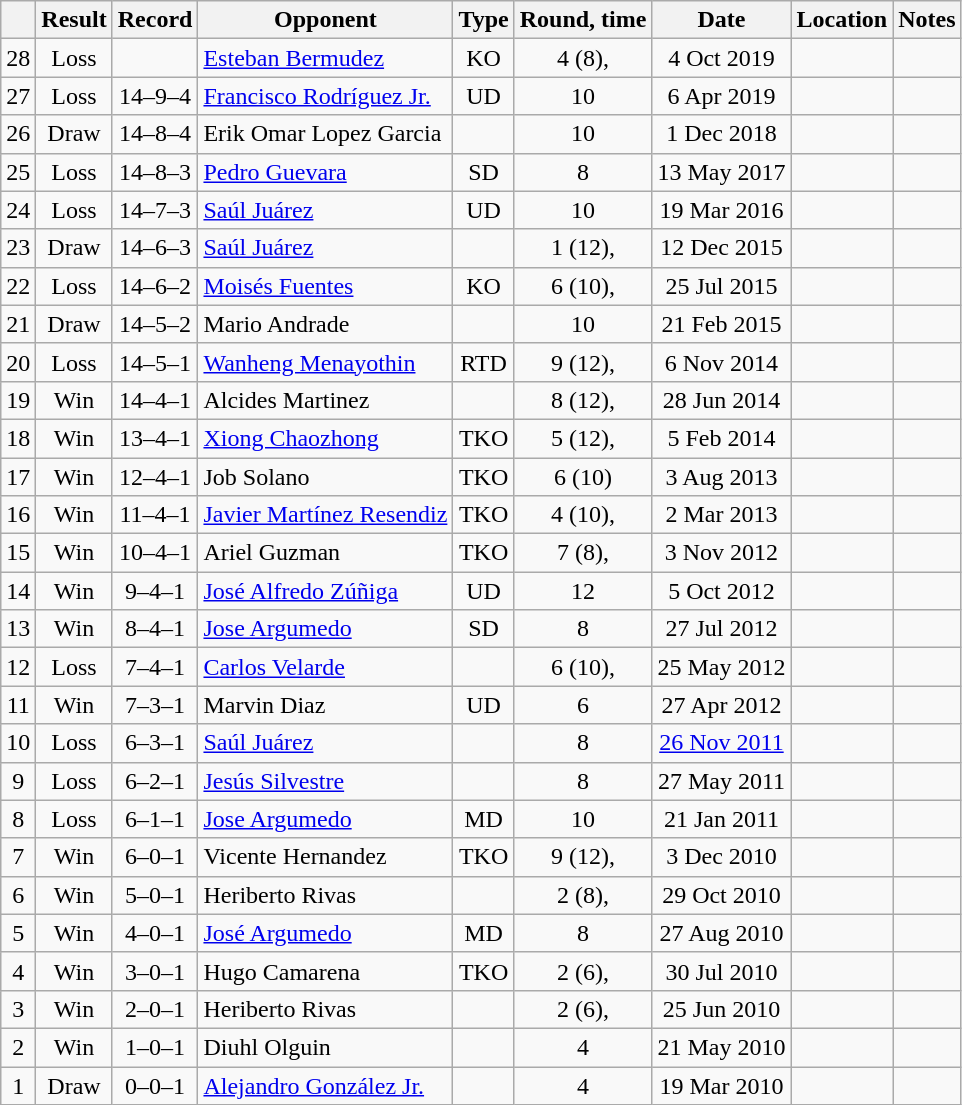<table class="wikitable" style="text-align:center">
<tr>
<th></th>
<th>Result</th>
<th>Record</th>
<th>Opponent</th>
<th>Type</th>
<th>Round, time</th>
<th>Date</th>
<th>Location</th>
<th>Notes</th>
</tr>
<tr>
<td>28</td>
<td>Loss</td>
<td></td>
<td align=left> <a href='#'>Esteban Bermudez</a></td>
<td>KO</td>
<td>4 (8), </td>
<td>4 Oct 2019</td>
<td align=left> </td>
<td align=left></td>
</tr>
<tr>
<td>27</td>
<td>Loss</td>
<td>14–9–4</td>
<td align=left> <a href='#'>Francisco Rodríguez Jr.</a></td>
<td>UD</td>
<td>10</td>
<td>6 Apr 2019</td>
<td align=left> </td>
<td align=left></td>
</tr>
<tr>
<td>26</td>
<td>Draw</td>
<td>14–8–4</td>
<td align=left> Erik Omar Lopez Garcia</td>
<td></td>
<td>10</td>
<td>1 Dec 2018</td>
<td align=left> </td>
<td align=left></td>
</tr>
<tr>
<td>25</td>
<td>Loss</td>
<td>14–8–3</td>
<td align=left> <a href='#'>Pedro Guevara</a></td>
<td>SD</td>
<td>8</td>
<td>13 May 2017</td>
<td align=left> </td>
<td align=left></td>
</tr>
<tr>
<td>24</td>
<td>Loss</td>
<td>14–7–3</td>
<td align=left> <a href='#'>Saúl Juárez</a></td>
<td>UD</td>
<td>10</td>
<td>19 Mar 2016</td>
<td align=left> </td>
<td align=left></td>
</tr>
<tr>
<td>23</td>
<td>Draw</td>
<td>14–6–3</td>
<td align=left> <a href='#'>Saúl Juárez</a></td>
<td></td>
<td>1 (12), </td>
<td>12 Dec 2015</td>
<td align=left> </td>
<td align=left></td>
</tr>
<tr>
<td>22</td>
<td>Loss</td>
<td>14–6–2</td>
<td align=left> <a href='#'>Moisés Fuentes</a></td>
<td>KO</td>
<td>6 (10), </td>
<td>25 Jul 2015</td>
<td align=left> </td>
<td align=left></td>
</tr>
<tr>
<td>21</td>
<td>Draw</td>
<td>14–5–2</td>
<td align=left> Mario Andrade</td>
<td></td>
<td>10</td>
<td>21 Feb 2015</td>
<td align=left> </td>
<td align=left></td>
</tr>
<tr>
<td>20</td>
<td>Loss</td>
<td>14–5–1</td>
<td align=left> <a href='#'>Wanheng Menayothin</a></td>
<td>RTD</td>
<td>9 (12), </td>
<td>6 Nov 2014</td>
<td align=left> </td>
<td align=left></td>
</tr>
<tr>
<td>19</td>
<td>Win</td>
<td>14–4–1</td>
<td align=left> Alcides Martinez</td>
<td></td>
<td>8 (12), </td>
<td>28 Jun 2014</td>
<td align=left> </td>
<td align=left></td>
</tr>
<tr>
<td>18</td>
<td>Win</td>
<td>13–4–1</td>
<td align=left> <a href='#'>Xiong Chaozhong</a></td>
<td>TKO</td>
<td>5 (12), </td>
<td>5 Feb 2014</td>
<td align=left> </td>
<td align=left></td>
</tr>
<tr>
<td>17</td>
<td>Win</td>
<td>12–4–1</td>
<td align=left> Job Solano</td>
<td>TKO</td>
<td>6 (10)</td>
<td>3 Aug 2013</td>
<td align=left> </td>
<td align=left></td>
</tr>
<tr>
<td>16</td>
<td>Win</td>
<td>11–4–1</td>
<td align=left> <a href='#'>Javier Martínez Resendiz</a></td>
<td>TKO</td>
<td>4 (10), </td>
<td>2 Mar 2013</td>
<td align=left> </td>
<td align=left></td>
</tr>
<tr>
<td>15</td>
<td>Win</td>
<td>10–4–1</td>
<td align=left> Ariel Guzman</td>
<td>TKO</td>
<td>7 (8), </td>
<td>3 Nov 2012</td>
<td align=left> </td>
<td align=left></td>
</tr>
<tr>
<td>14</td>
<td>Win</td>
<td>9–4–1</td>
<td align=left> <a href='#'>José Alfredo Zúñiga</a></td>
<td>UD</td>
<td>12</td>
<td>5 Oct 2012</td>
<td align=left> </td>
<td align=left></td>
</tr>
<tr>
<td>13</td>
<td>Win</td>
<td>8–4–1</td>
<td align=left> <a href='#'>Jose Argumedo</a></td>
<td>SD</td>
<td>8</td>
<td>27 Jul 2012</td>
<td align=left> </td>
<td align=left></td>
</tr>
<tr>
<td>12</td>
<td>Loss</td>
<td>7–4–1</td>
<td align=left> <a href='#'>Carlos Velarde</a></td>
<td></td>
<td>6 (10), </td>
<td>25 May 2012</td>
<td align=left> </td>
<td align=left></td>
</tr>
<tr>
<td>11</td>
<td>Win</td>
<td>7–3–1</td>
<td align=left> Marvin Diaz</td>
<td>UD</td>
<td>6</td>
<td>27 Apr 2012</td>
<td align=left> </td>
<td align=left></td>
</tr>
<tr>
<td>10</td>
<td>Loss</td>
<td>6–3–1</td>
<td align=left> <a href='#'>Saúl Juárez</a></td>
<td></td>
<td>8</td>
<td><a href='#'>26 Nov 2011</a></td>
<td align=left> </td>
<td align=left></td>
</tr>
<tr>
<td>9</td>
<td>Loss</td>
<td>6–2–1</td>
<td align=left> <a href='#'>Jesús Silvestre</a></td>
<td></td>
<td>8</td>
<td>27 May 2011</td>
<td align=left> </td>
<td align=left></td>
</tr>
<tr>
<td>8</td>
<td>Loss</td>
<td>6–1–1</td>
<td align=left> <a href='#'>Jose Argumedo</a></td>
<td>MD</td>
<td>10</td>
<td>21 Jan 2011</td>
<td align=left> </td>
<td align=left></td>
</tr>
<tr>
<td>7</td>
<td>Win</td>
<td>6–0–1</td>
<td align=left> Vicente Hernandez</td>
<td>TKO</td>
<td>9 (12), </td>
<td>3 Dec 2010</td>
<td align=left> </td>
<td align=left></td>
</tr>
<tr>
<td>6</td>
<td>Win</td>
<td>5–0–1</td>
<td align=left> Heriberto Rivas</td>
<td></td>
<td>2 (8), </td>
<td>29 Oct 2010</td>
<td align=left> </td>
<td align=left></td>
</tr>
<tr>
<td>5</td>
<td>Win</td>
<td>4–0–1</td>
<td align=left> <a href='#'>José Argumedo</a></td>
<td>MD</td>
<td>8</td>
<td>27 Aug 2010</td>
<td align=left> </td>
<td align=left></td>
</tr>
<tr>
<td>4</td>
<td>Win</td>
<td>3–0–1</td>
<td align=left> Hugo Camarena</td>
<td>TKO</td>
<td>2 (6), </td>
<td>30 Jul 2010</td>
<td align=left> </td>
<td align=left></td>
</tr>
<tr>
<td>3</td>
<td>Win</td>
<td>2–0–1</td>
<td align=left> Heriberto Rivas</td>
<td></td>
<td>2 (6), </td>
<td>25 Jun 2010</td>
<td align=left> </td>
<td align=left></td>
</tr>
<tr>
<td>2</td>
<td>Win</td>
<td>1–0–1</td>
<td align=left> Diuhl Olguin</td>
<td></td>
<td>4</td>
<td>21 May 2010</td>
<td align=left> </td>
<td align=left></td>
</tr>
<tr>
<td>1</td>
<td>Draw</td>
<td>0–0–1</td>
<td align=left> <a href='#'>Alejandro González Jr.</a></td>
<td></td>
<td>4</td>
<td>19 Mar 2010</td>
<td align=left> </td>
<td align=left></td>
</tr>
</table>
